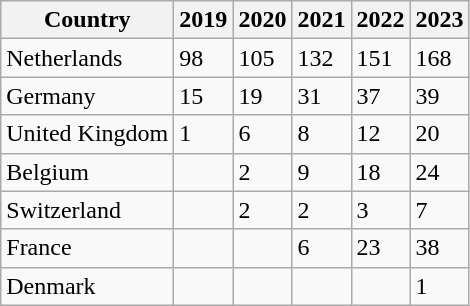<table class="wikitable">
<tr>
<th>Country</th>
<th>2019</th>
<th>2020</th>
<th>2021</th>
<th>2022</th>
<th>2023</th>
</tr>
<tr>
<td>Netherlands</td>
<td>98</td>
<td>105</td>
<td>132</td>
<td>151</td>
<td>168</td>
</tr>
<tr>
<td>Germany</td>
<td>15</td>
<td>19</td>
<td>31</td>
<td>37</td>
<td>39</td>
</tr>
<tr>
<td>United Kingdom</td>
<td>1</td>
<td>6</td>
<td>8</td>
<td>12</td>
<td>20</td>
</tr>
<tr>
<td>Belgium</td>
<td></td>
<td>2</td>
<td>9</td>
<td>18</td>
<td>24</td>
</tr>
<tr>
<td>Switzerland</td>
<td></td>
<td>2</td>
<td>2</td>
<td>3</td>
<td>7</td>
</tr>
<tr>
<td>France</td>
<td></td>
<td></td>
<td>6</td>
<td>23</td>
<td>38</td>
</tr>
<tr>
<td>Denmark</td>
<td></td>
<td></td>
<td></td>
<td></td>
<td>1</td>
</tr>
</table>
